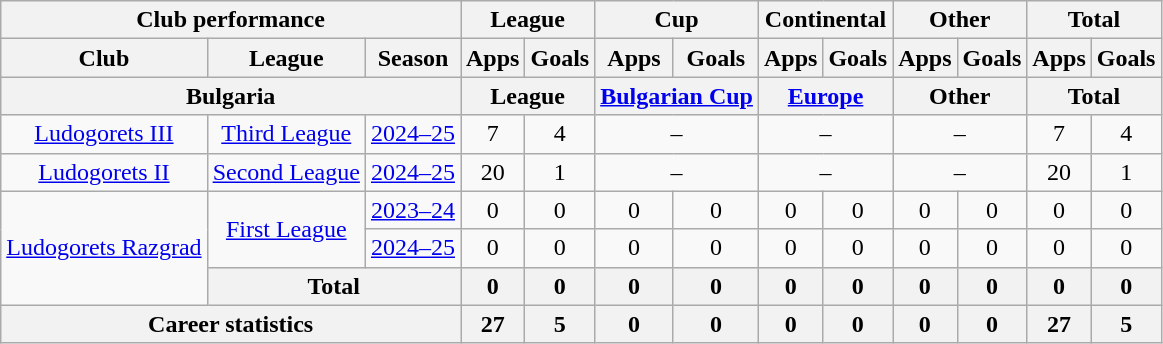<table class="wikitable" style="text-align: center">
<tr>
<th colspan="3">Club performance</th>
<th colspan="2">League</th>
<th colspan="2">Cup</th>
<th colspan="2">Continental</th>
<th colspan="2">Other</th>
<th colspan="3">Total</th>
</tr>
<tr>
<th>Club</th>
<th>League</th>
<th>Season</th>
<th>Apps</th>
<th>Goals</th>
<th>Apps</th>
<th>Goals</th>
<th>Apps</th>
<th>Goals</th>
<th>Apps</th>
<th>Goals</th>
<th>Apps</th>
<th>Goals</th>
</tr>
<tr>
<th colspan="3">Bulgaria</th>
<th colspan="2">League</th>
<th colspan="2"><a href='#'>Bulgarian Cup</a></th>
<th colspan="2"><a href='#'>Europe</a></th>
<th colspan="2">Other</th>
<th colspan="2">Total</th>
</tr>
<tr>
<td rowspan="1" valign="center"><a href='#'>Ludogorets III</a></td>
<td rowspan="1"><a href='#'>Third League</a></td>
<td><a href='#'>2024–25</a></td>
<td>7</td>
<td>4</td>
<td colspan="2">–</td>
<td colspan="2">–</td>
<td colspan="2">–</td>
<td>7</td>
<td>4</td>
</tr>
<tr>
<td rowspan="1" valign="center"><a href='#'>Ludogorets II</a></td>
<td rowspan="1"><a href='#'>Second League</a></td>
<td><a href='#'>2024–25</a></td>
<td>20</td>
<td>1</td>
<td colspan="2">–</td>
<td colspan="2">–</td>
<td colspan="2">–</td>
<td>20</td>
<td>1</td>
</tr>
<tr>
<td rowspan="3"><a href='#'>Ludogorets Razgrad</a></td>
<td rowspan="2"><a href='#'>First League</a></td>
<td><a href='#'>2023–24</a></td>
<td>0</td>
<td>0</td>
<td>0</td>
<td>0</td>
<td 0>0</td>
<td>0</td>
<td>0</td>
<td>0</td>
<td>0</td>
<td>0</td>
</tr>
<tr>
<td><a href='#'>2024–25</a></td>
<td>0</td>
<td>0</td>
<td>0</td>
<td>0</td>
<td 0>0</td>
<td>0</td>
<td>0</td>
<td>0</td>
<td>0</td>
<td>0</td>
</tr>
<tr>
<th colspan="2">Total</th>
<th>0</th>
<th>0</th>
<th>0</th>
<th>0</th>
<th>0</th>
<th>0</th>
<th>0</th>
<th>0</th>
<th>0</th>
<th>0</th>
</tr>
<tr>
<th colspan="3">Career statistics</th>
<th>27</th>
<th>5</th>
<th>0</th>
<th>0</th>
<th>0</th>
<th>0</th>
<th>0</th>
<th>0</th>
<th>27</th>
<th>5</th>
</tr>
</table>
